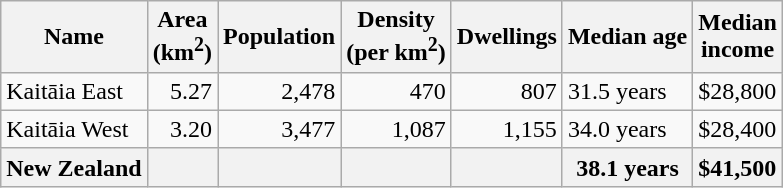<table class="wikitable">
<tr>
<th>Name</th>
<th>Area<br>(km<sup>2</sup>)</th>
<th>Population</th>
<th>Density<br>(per km<sup>2</sup>)</th>
<th>Dwellings</th>
<th>Median age</th>
<th>Median<br>income</th>
</tr>
<tr>
<td>Kaitāia East</td>
<td style="text-align:right;">5.27</td>
<td style="text-align:right;">2,478</td>
<td style="text-align:right;">470</td>
<td style="text-align:right;">807</td>
<td>31.5 years</td>
<td>$28,800</td>
</tr>
<tr>
<td>Kaitāia West</td>
<td style="text-align:right;">3.20</td>
<td style="text-align:right;">3,477</td>
<td style="text-align:right;">1,087</td>
<td style="text-align:right;">1,155</td>
<td>34.0 years</td>
<td>$28,400</td>
</tr>
<tr>
<th>New Zealand</th>
<th></th>
<th></th>
<th></th>
<th></th>
<th>38.1 years</th>
<th style="text-align:left;">$41,500</th>
</tr>
</table>
